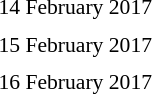<table style="font-size:90%">
<tr>
<th width=150></th>
<th width=100></th>
<th width=150></th>
</tr>
<tr>
<td colspan=2>14 February 2017</td>
</tr>
<tr>
<td align=right><strong></strong></td>
<td align=center></td>
<td></td>
</tr>
<tr>
<td colspan=2>15 February 2017</td>
</tr>
<tr>
<td align=right><strong></strong></td>
<td align=center></td>
<td></td>
</tr>
<tr>
<td colspan=2>16 February 2017</td>
</tr>
<tr>
<td align=right><strong></strong></td>
<td align=center></td>
<td></td>
</tr>
</table>
